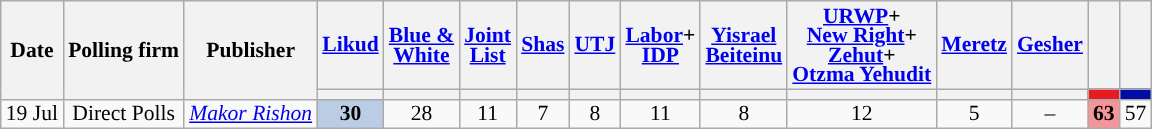<table class="wikitable sortable" style="text-align:center;font-size:90%;line-height:13px">
<tr>
<th rowspan="2">Date</th>
<th rowspan="2">Polling firm</th>
<th rowspan="2">Publisher</th>
<th><a href='#'>Likud</a></th>
<th><a href='#'>Blue &<br>White</a></th>
<th><a href='#'>Joint<br>List</a></th>
<th><a href='#'>Shas</a></th>
<th><a href='#'>UTJ</a></th>
<th><a href='#'>Labor</a>+<br><a href='#'>IDP</a></th>
<th><a href='#'>Yisrael<br>Beiteinu</a></th>
<th><a href='#'>URWP</a>+<br><a href='#'>New Right</a>+<br><a href='#'>Zehut</a>+<br><a href='#'>Otzma Yehudit</a></th>
<th><a href='#'>Meretz</a></th>
<th><a href='#'>Gesher</a></th>
<th></th>
<th></th>
</tr>
<tr>
<th style="background:"></th>
<th style="background:"></th>
<th style="background:"></th>
<th style="background:"></th>
<th style="background:"></th>
<th style="background:"></th>
<th style="background:"></th>
<th style="background:"></th>
<th style="background:"></th>
<th style="background:"></th>
<th style="background:#E81B23;"></th>
<th style="background:#000EA3;"></th>
</tr>
<tr>
<td data-sort-value="2019-07-19">19 Jul</td>
<td>Direct Polls</td>
<td><em><a href='#'>Makor Rishon</a></em></td>
<td style="background:#BBCDE4"><strong>30</strong>	</td>
<td>28					</td>
<td>11					</td>
<td>7					</td>
<td>8					</td>
<td>11					</td>
<td>8					</td>
<td>12					</td>
<td>5					</td>
<td>–					</td>
<td style="background:#F4959A"><strong>63</strong>	</td>
<td>57					</td>
</tr>
</table>
